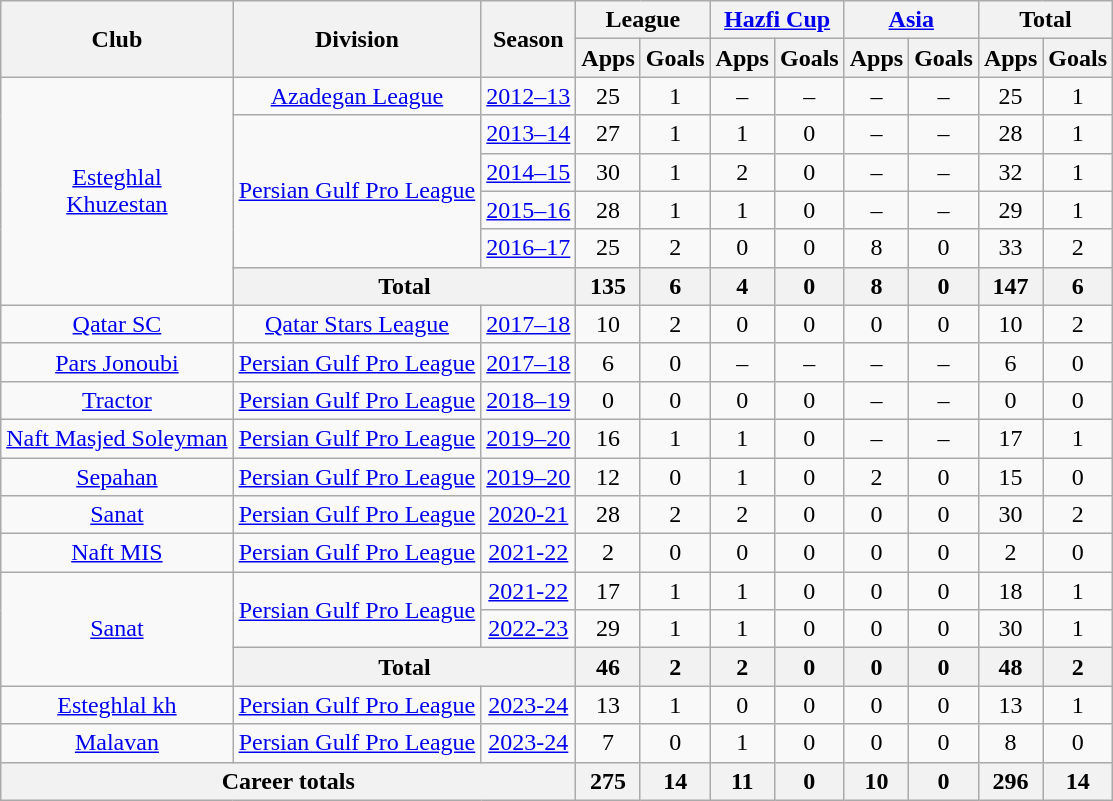<table class="wikitable" style="text-align: center;">
<tr>
<th rowspan="2">Club</th>
<th rowspan="2">Division</th>
<th rowspan="2">Season</th>
<th colspan="2">League</th>
<th colspan="2"><a href='#'>Hazfi Cup</a></th>
<th colspan="2"><a href='#'>Asia</a></th>
<th colspan="2">Total</th>
</tr>
<tr>
<th>Apps</th>
<th>Goals</th>
<th>Apps</th>
<th>Goals</th>
<th>Apps</th>
<th>Goals</th>
<th>Apps</th>
<th>Goals</th>
</tr>
<tr>
<td rowspan="6"><a href='#'>Esteghlal<br>Khuzestan</a></td>
<td><a href='#'>Azadegan League</a></td>
<td><a href='#'>2012–13</a></td>
<td>25</td>
<td>1</td>
<td>–</td>
<td>–</td>
<td>–</td>
<td>–</td>
<td>25</td>
<td>1</td>
</tr>
<tr>
<td rowspan="4"><a href='#'>Persian Gulf Pro League</a></td>
<td><a href='#'>2013–14</a></td>
<td>27</td>
<td>1</td>
<td>1</td>
<td>0</td>
<td>–</td>
<td>–</td>
<td>28</td>
<td>1</td>
</tr>
<tr>
<td><a href='#'>2014–15</a></td>
<td>30</td>
<td>1</td>
<td>2</td>
<td>0</td>
<td>–</td>
<td>–</td>
<td>32</td>
<td>1</td>
</tr>
<tr>
<td><a href='#'>2015–16</a></td>
<td>28</td>
<td>1</td>
<td>1</td>
<td>0</td>
<td>–</td>
<td>–</td>
<td>29</td>
<td>1</td>
</tr>
<tr>
<td><a href='#'>2016–17</a></td>
<td>25</td>
<td>2</td>
<td>0</td>
<td>0</td>
<td>8</td>
<td>0</td>
<td>33</td>
<td>2</td>
</tr>
<tr>
<th colspan=2>Total</th>
<th>135</th>
<th>6</th>
<th>4</th>
<th>0</th>
<th>8</th>
<th>0</th>
<th>147</th>
<th>6</th>
</tr>
<tr>
<td rowspan="1"><a href='#'>Qatar SC</a></td>
<td rowspan="1"><a href='#'>Qatar Stars League</a></td>
<td><a href='#'>2017–18</a></td>
<td>10</td>
<td>2</td>
<td>0</td>
<td>0</td>
<td>0</td>
<td>0</td>
<td>10</td>
<td>2</td>
</tr>
<tr>
<td><a href='#'>Pars Jonoubi</a></td>
<td rowspan="1"><a href='#'>Persian Gulf Pro League</a></td>
<td><a href='#'>2017–18</a></td>
<td>6</td>
<td>0</td>
<td>–</td>
<td>–</td>
<td>–</td>
<td>–</td>
<td>6</td>
<td>0</td>
</tr>
<tr>
<td><a href='#'>Tractor</a></td>
<td><a href='#'>Persian Gulf Pro League</a></td>
<td><a href='#'>2018–19</a></td>
<td>0</td>
<td>0</td>
<td>0</td>
<td>0</td>
<td>–</td>
<td>–</td>
<td>0</td>
<td>0</td>
</tr>
<tr>
<td><a href='#'>Naft Masjed Soleyman</a></td>
<td><a href='#'>Persian Gulf Pro League</a></td>
<td><a href='#'>2019–20</a></td>
<td>16</td>
<td>1</td>
<td>1</td>
<td>0</td>
<td>–</td>
<td>–</td>
<td>17</td>
<td>1</td>
</tr>
<tr>
<td><a href='#'>Sepahan</a></td>
<td><a href='#'>Persian Gulf Pro League</a></td>
<td><a href='#'>2019–20</a></td>
<td>12</td>
<td>0</td>
<td>1</td>
<td>0</td>
<td>2</td>
<td>0</td>
<td>15</td>
<td>0</td>
</tr>
<tr>
<td><a href='#'>Sanat</a></td>
<td><a href='#'>Persian Gulf Pro League</a></td>
<td><a href='#'>2020-21</a></td>
<td>28</td>
<td>2</td>
<td>2</td>
<td>0</td>
<td>0</td>
<td>0</td>
<td>30</td>
<td>2</td>
</tr>
<tr>
<td><a href='#'>Naft MIS</a></td>
<td><a href='#'>Persian Gulf Pro League</a></td>
<td><a href='#'>2021-22</a></td>
<td>2</td>
<td>0</td>
<td>0</td>
<td>0</td>
<td>0</td>
<td>0</td>
<td>2</td>
<td>0</td>
</tr>
<tr>
<td rowspan="3"><a href='#'>Sanat</a></td>
<td rowspan="2"><a href='#'>Persian Gulf Pro League</a></td>
<td><a href='#'>2021-22</a></td>
<td>17</td>
<td>1</td>
<td>1</td>
<td>0</td>
<td>0</td>
<td>0</td>
<td>18</td>
<td>1</td>
</tr>
<tr>
<td><a href='#'>2022-23</a></td>
<td>29</td>
<td>1</td>
<td>1</td>
<td>0</td>
<td>0</td>
<td>0</td>
<td>30</td>
<td>1</td>
</tr>
<tr>
<th colspan=2>Total</th>
<th>46</th>
<th>2</th>
<th>2</th>
<th>0</th>
<th>0</th>
<th>0</th>
<th>48</th>
<th>2</th>
</tr>
<tr>
<td><a href='#'>Esteghlal kh</a></td>
<td><a href='#'>Persian Gulf Pro League</a></td>
<td><a href='#'>2023-24</a></td>
<td>13</td>
<td>1</td>
<td>0</td>
<td>0</td>
<td>0</td>
<td>0</td>
<td>13</td>
<td>1</td>
</tr>
<tr>
<td><a href='#'>Malavan</a></td>
<td><a href='#'>Persian Gulf Pro League</a></td>
<td><a href='#'>2023-24</a></td>
<td>7</td>
<td>0</td>
<td>1</td>
<td>0</td>
<td>0</td>
<td>0</td>
<td>8</td>
<td>0</td>
</tr>
<tr>
<th colspan=3>Career totals</th>
<th>275</th>
<th>14</th>
<th>11</th>
<th>0</th>
<th>10</th>
<th>0</th>
<th>296</th>
<th>14</th>
</tr>
</table>
